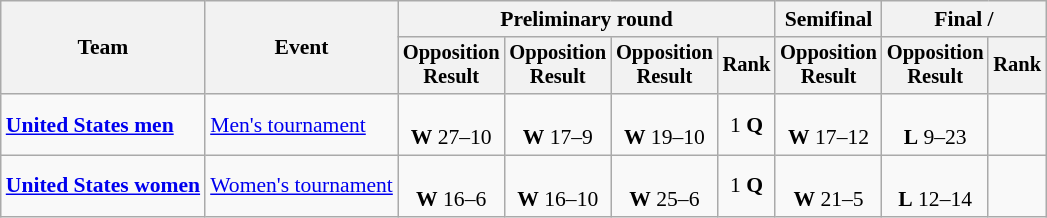<table class=wikitable style=font-size:90%;text-align:center>
<tr>
<th rowspan=2>Team</th>
<th rowspan=2>Event</th>
<th colspan=4>Preliminary round</th>
<th>Semifinal</th>
<th colspan=2>Final / </th>
</tr>
<tr style=font-size:95%>
<th>Opposition<br>Result</th>
<th>Opposition<br>Result</th>
<th>Opposition<br>Result</th>
<th>Rank</th>
<th>Opposition<br>Result</th>
<th>Opposition<br>Result</th>
<th>Rank</th>
</tr>
<tr>
<td align=left><strong><a href='#'>United States men</a></strong></td>
<td align=left><a href='#'>Men's tournament</a></td>
<td><br><strong>W</strong> 27–10</td>
<td><br><strong>W</strong> 17–9</td>
<td><br><strong>W</strong> 19–10</td>
<td>1 <strong>Q</strong></td>
<td><br><strong>W</strong> 17–12</td>
<td><br><strong>L</strong> 9–23</td>
<td></td>
</tr>
<tr>
<td align=left><strong><a href='#'>United States women</a></strong></td>
<td align=left><a href='#'>Women's tournament</a></td>
<td><br><strong>W</strong> 16–6</td>
<td><br><strong>W</strong> 16–10</td>
<td><br><strong>W</strong> 25–6</td>
<td>1 <strong>Q</strong></td>
<td><br><strong>W</strong> 21–5</td>
<td><br><strong>L</strong> 12–14</td>
<td></td>
</tr>
</table>
